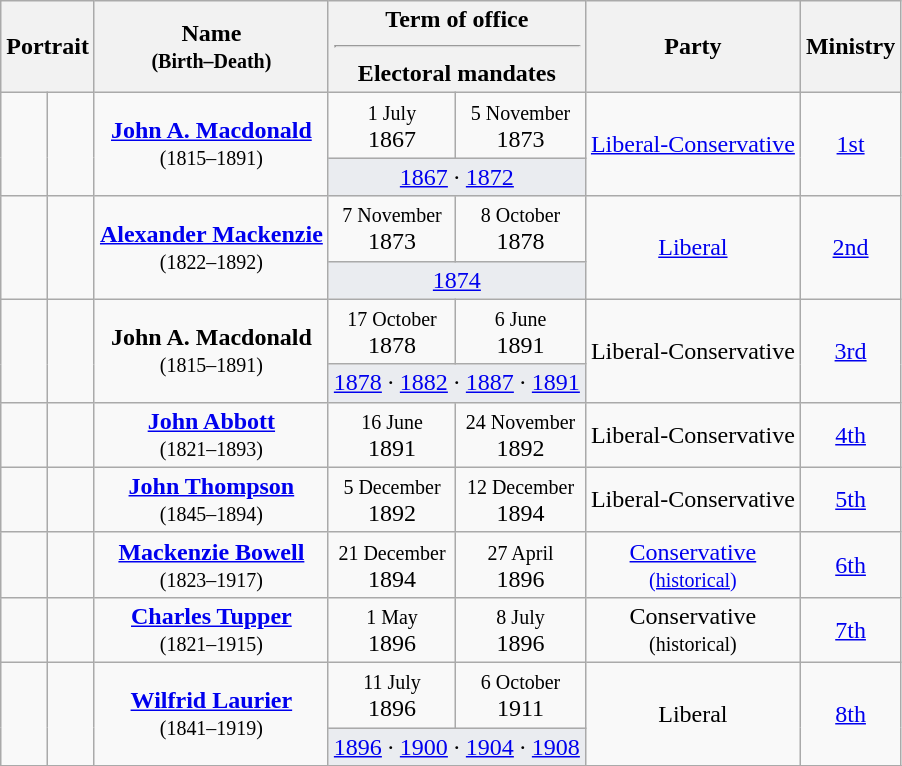<table class="wikitable" style="text-align:center">
<tr>
<th colspan=2>Portrait</th>
<th>Name<br><small>(Birth–Death)</small></th>
<th colspan=2>Term of office<hr>Electoral mandates</th>
<th>Party</th>
<th>Ministry</th>
</tr>
<tr>
<td rowspan=2 ></td>
<td rowspan=2></td>
<td rowspan=2><strong><a href='#'>John A. Macdonald</a></strong><br><small>(1815–1891)</small></td>
<td><small>1 July</small><br>1867</td>
<td><small>5 November</small><br>1873</td>
<td rowspan=2><a href='#'>Liberal-Conservative</a></td>
<td rowspan=2><a href='#'>1st</a></td>
</tr>
<tr>
<td colspan=2 style="background:#EAECF0"><a href='#'>1867</a> · <a href='#'>1872</a></td>
</tr>
<tr>
<td rowspan=2 ></td>
<td rowspan=2></td>
<td rowspan=2><a href='#'><strong>Alexander Mackenzie</strong></a><br><small>(1822–1892)</small></td>
<td><small>7 November</small><br>1873</td>
<td><small>8 October</small><br>1878</td>
<td rowspan=2><a href='#'>Liberal</a></td>
<td rowspan=2><a href='#'>2nd</a></td>
</tr>
<tr>
<td colspan=2 style="background:#EAECF0"><a href='#'>1874</a></td>
</tr>
<tr>
<td rowspan=2 ></td>
<td rowspan=2></td>
<td rowspan=2><strong>John A. Macdonald</strong><br><small>(1815–1891)</small></td>
<td><small>17 October</small><br>1878</td>
<td><small>6 June</small><br>1891</td>
<td rowspan=2>Liberal-Conservative</td>
<td rowspan=2><a href='#'>3rd</a></td>
</tr>
<tr>
<td colspan=2 style="background:#EAECF0"><a href='#'>1878</a> · <a href='#'>1882</a> · <a href='#'>1887</a> · <a href='#'>1891</a></td>
</tr>
<tr>
<td></td>
<td></td>
<td><strong><a href='#'>John Abbott</a></strong><br><small>(1821–1893)</small></td>
<td><small>16 June</small><br>1891</td>
<td><small>24 November</small><br>1892</td>
<td>Liberal-Conservative</td>
<td><a href='#'>4th</a></td>
</tr>
<tr>
<td></td>
<td></td>
<td><a href='#'><strong>John Thompson</strong></a><br><small>(1845–1894)</small></td>
<td><small>5 December</small><br>1892</td>
<td><small>12 December</small><br>1894</td>
<td>Liberal-Conservative</td>
<td><a href='#'>5th</a></td>
</tr>
<tr>
<td></td>
<td></td>
<td><strong><a href='#'>Mackenzie Bowell</a></strong><br><small>(1823–1917)</small></td>
<td><small>21 December</small><br>1894</td>
<td><small>27 April</small><br>1896</td>
<td><a href='#'>Conservative<br><small>(historical)</small></a></td>
<td><a href='#'>6th</a></td>
</tr>
<tr>
<td></td>
<td></td>
<td><strong><a href='#'>Charles Tupper</a></strong><br><small>(1821–1915)</small></td>
<td><small>1 May</small><br>1896</td>
<td><small>8 July</small><br>1896</td>
<td>Conservative<br><small>(historical)</small></td>
<td><a href='#'>7th</a></td>
</tr>
<tr>
<td rowspan=2 ></td>
<td rowspan=2></td>
<td rowspan=2><strong><a href='#'>Wilfrid Laurier</a></strong><br><small>(1841–1919)</small></td>
<td><small>11 July</small><br>1896</td>
<td><small>6 October</small><br>1911</td>
<td rowspan=2>Liberal</td>
<td rowspan=2><a href='#'>8th</a></td>
</tr>
<tr>
<td colspan=2 style="background:#EAECF0"><a href='#'>1896</a> · <a href='#'>1900</a> · <a href='#'>1904</a> · <a href='#'>1908</a></td>
</tr>
<tr>
</tr>
</table>
